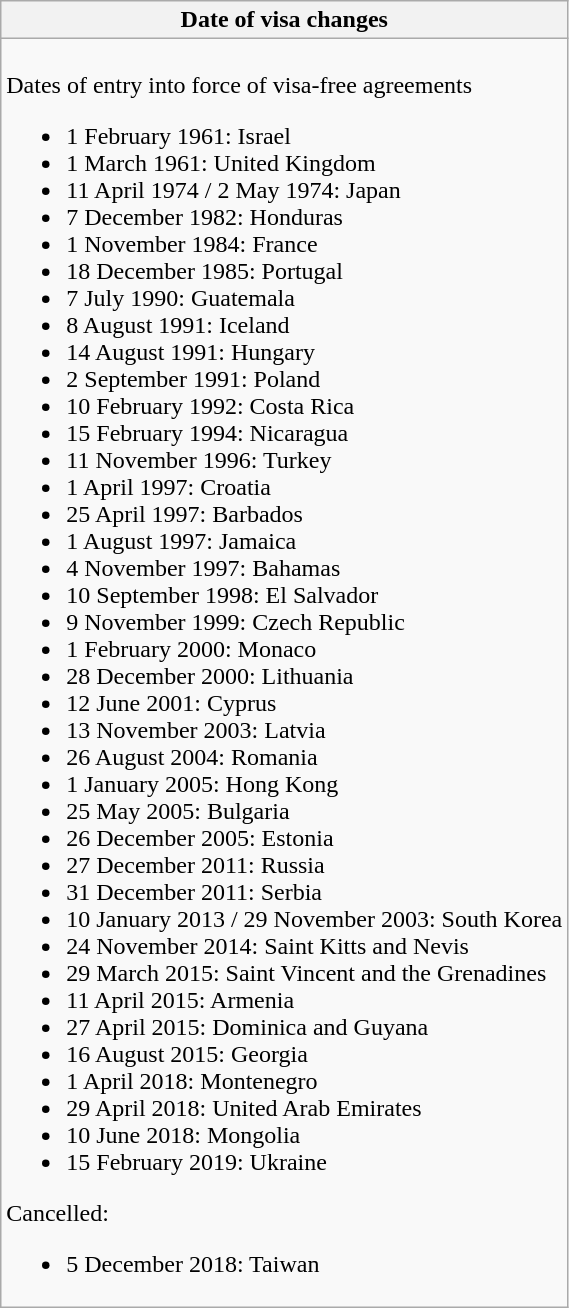<table class="wikitable collapsible collapsed">
<tr>
<th style="width:100%;";">Date of visa changes</th>
</tr>
<tr>
<td><br>
Dates of entry into force of visa-free agreements<ul><li>1 February 1961: Israel</li><li>1 March 1961: United Kingdom</li><li>11 April 1974 / 2 May 1974: Japan</li><li>7 December 1982: Honduras</li><li>1 November 1984: France</li><li>18 December 1985: Portugal</li><li>7 July 1990: Guatemala</li><li>8 August 1991: Iceland</li><li>14 August 1991: Hungary</li><li>2 September 1991: Poland</li><li>10 February 1992: Costa Rica</li><li>15 February 1994: Nicaragua</li><li>11 November 1996: Turkey</li><li>1 April 1997: Croatia</li><li>25 April 1997: Barbados</li><li>1 August 1997: Jamaica</li><li>4 November 1997: Bahamas</li><li>10 September 1998: El Salvador</li><li>9 November 1999: Czech Republic</li><li>1 February 2000: Monaco</li><li>28 December 2000: Lithuania</li><li>12 June 2001: Cyprus</li><li>13 November 2003: Latvia</li><li>26 August 2004: Romania</li><li>1 January 2005: Hong Kong</li><li>25 May 2005: Bulgaria</li><li>26 December 2005: Estonia</li><li>27 December 2011: Russia</li><li>31 December 2011: Serbia</li><li>10 January 2013 / 29 November 2003: South Korea</li><li>24 November 2014: Saint Kitts and Nevis</li><li>29 March 2015: Saint Vincent and the Grenadines</li><li>11 April 2015: Armenia</li><li>27 April 2015: Dominica and Guyana</li><li>16 August 2015: Georgia</li><li>1 April 2018: Montenegro</li><li>29 April 2018: United Arab Emirates</li><li>10 June 2018: Mongolia</li><li>15 February 2019: Ukraine</li></ul>Cancelled:<ul><li>5 December 2018: Taiwan</li></ul></td>
</tr>
</table>
